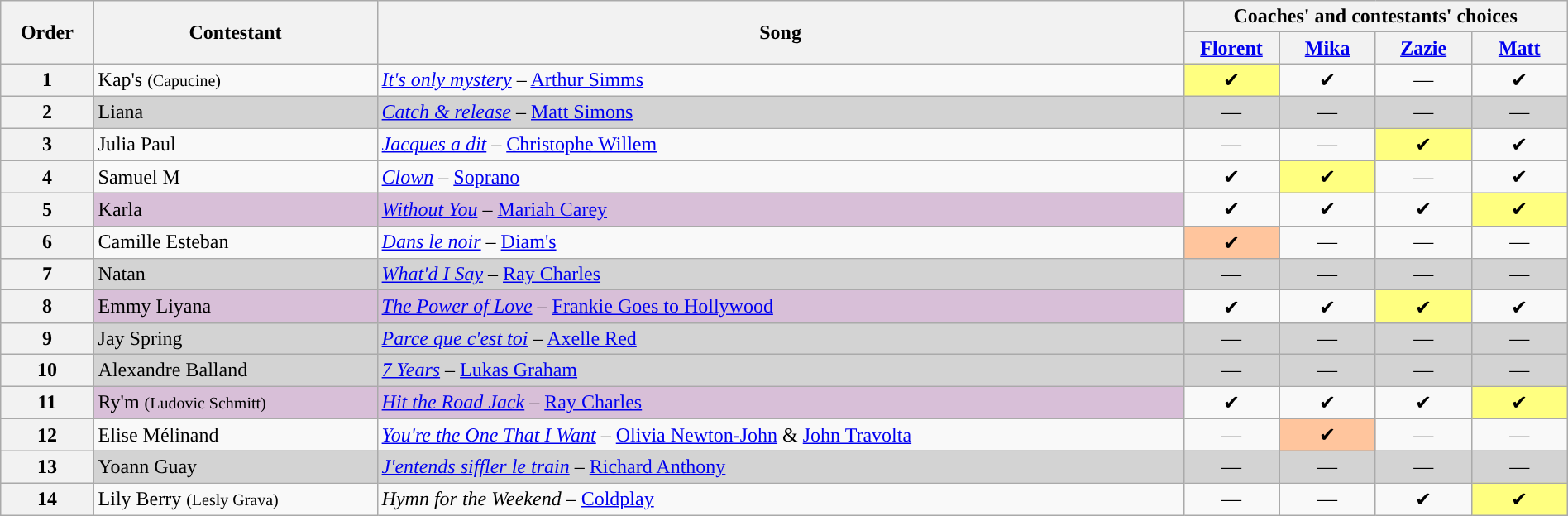<table class="wikitable" style="width:100%;">
<tr>
<th scope=col rowspan="2">Order</th>
<th scope=col rowspan="2">Contestant</th>
<th scope=col rowspan="2">Song</th>
<th scope=col colspan="4">Coaches' and contestants' choices</th>
</tr>
<tr>
<th scope=col width="70"><a href='#'>Florent</a></th>
<th scope=col width="70"><a href='#'>Mika</a></th>
<th scope=col width="70"><a href='#'>Zazie</a></th>
<th scope=col width="70"><a href='#'>Matt</a></th>
</tr>
<tr>
<th scope=row>1</th>
<td>Kap's <small>(Capucine)</small></td>
<td><em><a href='#'>It's only mystery</a></em> – <a href='#'>Arthur Simms</a></td>
<td style="background:#FFFF80;text-align:center;">✔</td>
<td style="text-align:center;">✔</td>
<td style="text-align:center;">—</td>
<td style="text-align:center;">✔</td>
</tr>
<tr style="background:lightgrey;">
<th scope=row>2</th>
<td>Liana</td>
<td><em><a href='#'>Catch & release</a></em> – <a href='#'>Matt Simons</a></td>
<td style="text-align:center;">—</td>
<td style="text-align:center;">—</td>
<td style="text-align:center;">—</td>
<td style="text-align:center;">—</td>
</tr>
<tr>
<th scope=row>3</th>
<td>Julia Paul</td>
<td><em><a href='#'>Jacques a dit</a></em> – <a href='#'>Christophe Willem</a></td>
<td style="text-align:center;">—</td>
<td style="text-align:center;">—</td>
<td style="background:#FFFF80;text-align:center;">✔</td>
<td style="text-align:center;">✔</td>
</tr>
<tr>
<th scope=row>4</th>
<td>Samuel M</td>
<td><em><a href='#'>Clown</a></em> – <a href='#'>Soprano</a></td>
<td style="text-align:center;">✔</td>
<td style="background:#FFFF80;text-align:center;">✔</td>
<td style="text-align:center;">—</td>
<td style="text-align:center;">✔</td>
</tr>
<tr>
<th scope=row>5</th>
<td style="background:thistle">Karla</td>
<td style="background:thistle"><em><a href='#'>Without You</a></em> – <a href='#'>Mariah Carey</a></td>
<td style="text-align:center;">✔</td>
<td style="text-align:center;">✔</td>
<td style="text-align:center;">✔</td>
<td style="background:#FFFF80;text-align:center;">✔</td>
</tr>
<tr>
<th scope=row>6</th>
<td>Camille Esteban</td>
<td><em><a href='#'>Dans le noir</a></em> – <a href='#'>Diam's</a></td>
<td style="background:#FFC59D;text-align:center;">✔</td>
<td style="text-align:center;">—</td>
<td style="text-align:center;">—</td>
<td style="text-align:center;">—</td>
</tr>
<tr style="background:lightgrey;">
<th scope=row>7</th>
<td>Natan</td>
<td><em><a href='#'>What'd I Say</a></em> – <a href='#'>Ray Charles</a></td>
<td style="text-align:center;">—</td>
<td style="text-align:center;">—</td>
<td style="text-align:center;">—</td>
<td style="text-align:center;">—</td>
</tr>
<tr>
<th scope=row>8</th>
<td style="background:thistle">Emmy Liyana</td>
<td style="background:thistle"><em><a href='#'>The Power of Love</a></em> – <a href='#'>Frankie Goes to Hollywood</a></td>
<td style="text-align:center;">✔</td>
<td style="text-align:center;">✔</td>
<td style="background:#FFFF80;text-align:center;">✔</td>
<td style="text-align:center;">✔</td>
</tr>
<tr style="background:lightgrey;">
<th scope=row>9</th>
<td>Jay Spring</td>
<td><em><a href='#'>Parce que c'est toi</a></em> – <a href='#'>Axelle Red</a></td>
<td style="text-align:center;">—</td>
<td style="text-align:center;">—</td>
<td style="text-align:center;">—</td>
<td style="text-align:center;">—</td>
</tr>
<tr style="background:lightgrey;">
<th scope=row>10</th>
<td>Alexandre Balland</td>
<td><em><a href='#'>7 Years</a></em> – <a href='#'>Lukas Graham</a></td>
<td style="text-align:center;">—</td>
<td style="text-align:center;">—</td>
<td style="text-align:center;">—</td>
<td style="text-align:center;">—</td>
</tr>
<tr>
<th scope=row>11</th>
<td style="background:thistle">Ry'm <small>(Ludovic Schmitt)</small></td>
<td style="background:thistle"><em><a href='#'>Hit the Road Jack</a></em> – <a href='#'>Ray Charles</a></td>
<td style="text-align:center;">✔</td>
<td style="text-align:center;">✔</td>
<td style="text-align:center;">✔</td>
<td style="background:#FFFF80;text-align:center;">✔</td>
</tr>
<tr>
<th scope=row>12</th>
<td>Elise Mélinand</td>
<td><em><a href='#'>You're the One That I Want</a></em> – <a href='#'>Olivia Newton-John</a> & <a href='#'>John Travolta</a></td>
<td style="text-align:center;">—</td>
<td style="background:#FFC59D;text-align:center;">✔</td>
<td style="text-align:center;">—</td>
<td style="text-align:center;">—</td>
</tr>
<tr style="background:lightgrey;">
<th scope=row>13</th>
<td>Yoann Guay</td>
<td><em><a href='#'>J'entends siffler le train</a></em> – <a href='#'>Richard Anthony</a></td>
<td style="text-align:center;">—</td>
<td style="text-align:center;">—</td>
<td style="text-align:center;">—</td>
<td style="text-align:center;">—</td>
</tr>
<tr>
<th scope=row>14</th>
<td>Lily Berry <small>(Lesly Grava)</small></td>
<td><em>Hymn for the Weekend</em> – <a href='#'>Coldplay</a></td>
<td style="text-align:center;">—</td>
<td style="text-align:center;">—</td>
<td style="text-align:center;">✔</td>
<td style="background:#FFFF80;text-align:center;">✔</td>
</tr>
</table>
